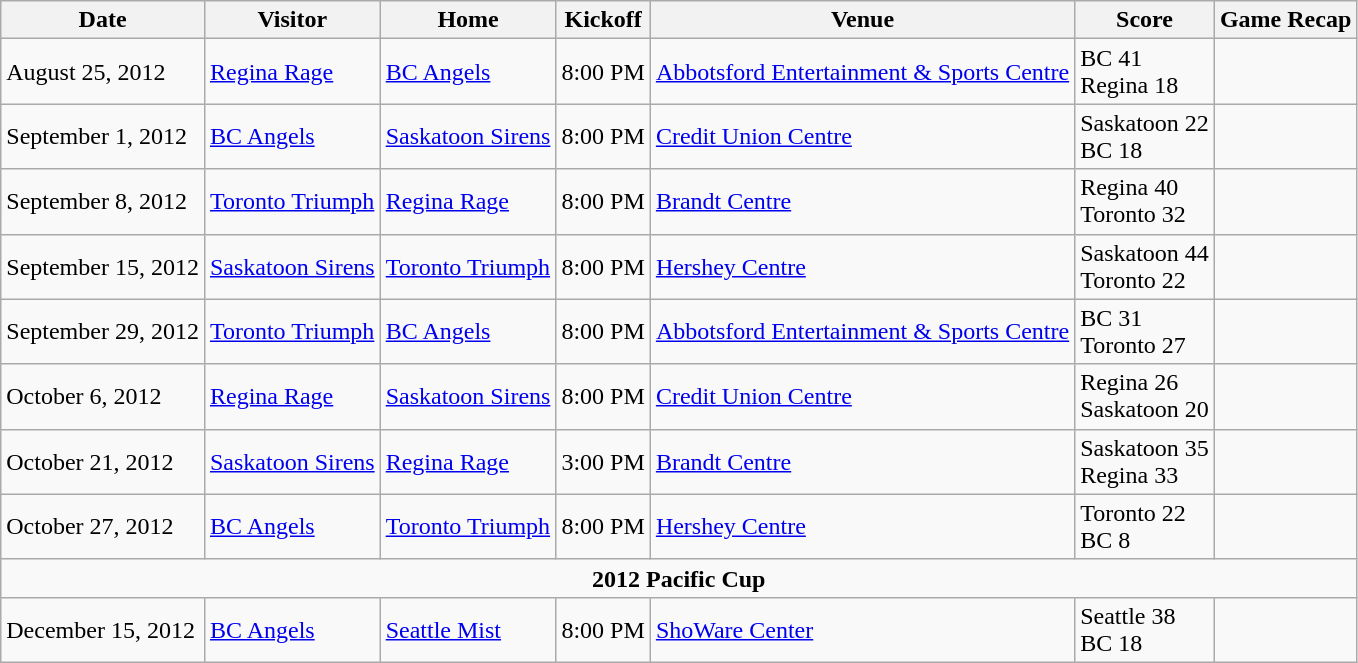<table class="wikitable">
<tr>
<th>Date</th>
<th>Visitor</th>
<th>Home</th>
<th>Kickoff</th>
<th>Venue</th>
<th>Score</th>
<th>Game Recap</th>
</tr>
<tr>
<td>August 25, 2012</td>
<td><a href='#'>Regina Rage</a></td>
<td><a href='#'>BC Angels</a></td>
<td>8:00 PM</td>
<td><a href='#'>Abbotsford Entertainment & Sports Centre</a></td>
<td>BC 41<br> Regina 18 </td>
<td></td>
</tr>
<tr>
<td>September 1, 2012</td>
<td><a href='#'>BC Angels</a></td>
<td><a href='#'>Saskatoon Sirens</a></td>
<td>8:00 PM</td>
<td><a href='#'>Credit Union Centre</a></td>
<td>Saskatoon 22 <br>BC 18 </td>
<td></td>
</tr>
<tr>
<td>September 8, 2012</td>
<td><a href='#'>Toronto Triumph</a></td>
<td><a href='#'>Regina Rage</a></td>
<td>8:00 PM</td>
<td><a href='#'>Brandt Centre</a></td>
<td>Regina 40 <br> Toronto 32 </td>
<td></td>
</tr>
<tr>
<td>September 15, 2012</td>
<td><a href='#'>Saskatoon Sirens</a></td>
<td><a href='#'>Toronto Triumph</a></td>
<td>8:00 PM</td>
<td><a href='#'>Hershey Centre</a></td>
<td>Saskatoon 44<br> Toronto 22</td>
<td></td>
</tr>
<tr>
<td>September 29, 2012</td>
<td><a href='#'>Toronto Triumph</a></td>
<td><a href='#'>BC Angels</a></td>
<td>8:00 PM</td>
<td><a href='#'>Abbotsford Entertainment & Sports Centre</a></td>
<td>BC 31<br> Toronto 27</td>
<td></td>
</tr>
<tr>
<td>October 6, 2012</td>
<td><a href='#'>Regina Rage</a></td>
<td><a href='#'>Saskatoon Sirens</a></td>
<td>8:00 PM</td>
<td><a href='#'>Credit Union Centre</a></td>
<td>Regina 26<br> Saskatoon 20</td>
<td> </td>
</tr>
<tr>
<td>October 21, 2012</td>
<td><a href='#'>Saskatoon Sirens</a></td>
<td><a href='#'>Regina Rage</a></td>
<td>3:00 PM</td>
<td><a href='#'>Brandt Centre</a></td>
<td>Saskatoon 35<br>Regina 33</td>
<td></td>
</tr>
<tr>
<td>October 27, 2012</td>
<td><a href='#'>BC Angels</a></td>
<td><a href='#'>Toronto Triumph</a></td>
<td>8:00 PM</td>
<td><a href='#'>Hershey Centre</a></td>
<td>Toronto 22<br>BC 8</td>
<td></td>
</tr>
<tr>
<td colspan=7 style="text-align:center;"><strong>2012 Pacific Cup</strong></td>
</tr>
<tr>
<td>December 15, 2012</td>
<td><a href='#'>BC Angels</a></td>
<td><a href='#'>Seattle Mist</a></td>
<td>8:00 PM</td>
<td><a href='#'>ShoWare Center</a></td>
<td>Seattle 38<br>BC 18</td>
<td></td>
</tr>
</table>
